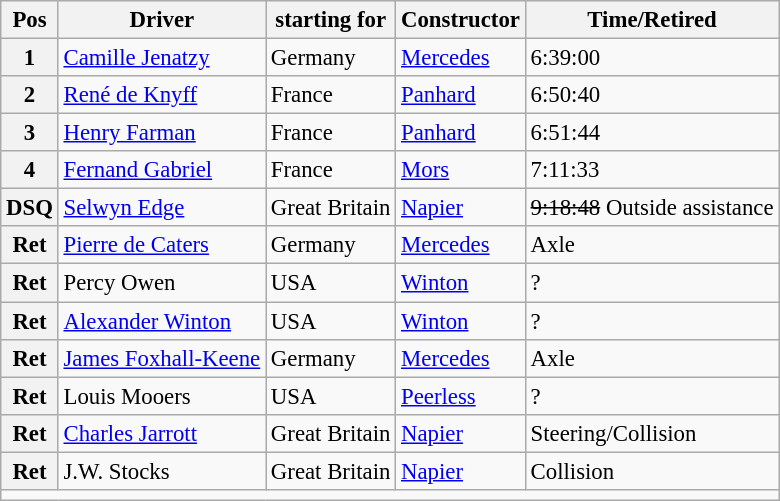<table class="wikitable" style="font-size: 95%;">
<tr>
<th>Pos</th>
<th>Driver</th>
<th>starting for</th>
<th>Constructor</th>
<th>Time/Retired</th>
</tr>
<tr>
<th>1</th>
<td> <a href='#'>Camille Jenatzy</a> </td>
<td>Germany</td>
<td><a href='#'>Mercedes</a></td>
<td>6:39:00</td>
</tr>
<tr>
<th>2</th>
<td> <a href='#'>René de Knyff</a> </td>
<td>France</td>
<td><a href='#'>Panhard</a></td>
<td>6:50:40</td>
</tr>
<tr>
<th>3</th>
<td> <a href='#'>Henry Farman</a> </td>
<td>France</td>
<td><a href='#'>Panhard</a></td>
<td>6:51:44</td>
</tr>
<tr>
<th>4</th>
<td> <a href='#'>Fernand Gabriel</a> </td>
<td>France</td>
<td><a href='#'>Mors</a></td>
<td>7:11:33</td>
</tr>
<tr>
<th>DSQ</th>
<td> <a href='#'>Selwyn Edge</a> </td>
<td>Great Britain</td>
<td><a href='#'>Napier</a></td>
<td><s>9:18:48</s> Outside assistance</td>
</tr>
<tr>
<th>Ret</th>
<td> <a href='#'>Pierre de Caters</a> </td>
<td>Germany</td>
<td><a href='#'>Mercedes</a></td>
<td>Axle</td>
</tr>
<tr>
<th>Ret</th>
<td> Percy Owen </td>
<td>USA</td>
<td><a href='#'>Winton</a></td>
<td>?</td>
</tr>
<tr>
<th>Ret</th>
<td> <a href='#'>Alexander Winton</a> </td>
<td>USA</td>
<td><a href='#'>Winton</a></td>
<td>?</td>
</tr>
<tr>
<th>Ret</th>
<td> <a href='#'>James Foxhall-Keene</a> </td>
<td>Germany</td>
<td><a href='#'>Mercedes</a></td>
<td>Axle</td>
</tr>
<tr>
<th>Ret</th>
<td> Louis Mooers </td>
<td>USA</td>
<td><a href='#'>Peerless</a></td>
<td>?</td>
</tr>
<tr>
<th>Ret</th>
<td> <a href='#'>Charles Jarrott</a> </td>
<td>Great Britain</td>
<td><a href='#'>Napier</a></td>
<td>Steering/Collision</td>
</tr>
<tr>
<th>Ret</th>
<td> J.W. Stocks </td>
<td>Great Britain</td>
<td><a href='#'>Napier</a></td>
<td>Collision</td>
</tr>
<tr>
<td colspan="8"></td>
</tr>
</table>
